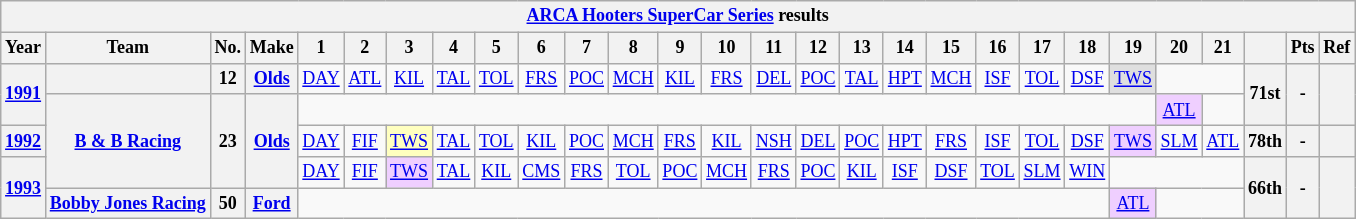<table class="wikitable" style="text-align:center; font-size:75%">
<tr>
<th colspan=45><a href='#'>ARCA Hooters SuperCar Series</a> results</th>
</tr>
<tr>
<th>Year</th>
<th>Team</th>
<th>No.</th>
<th>Make</th>
<th>1</th>
<th>2</th>
<th>3</th>
<th>4</th>
<th>5</th>
<th>6</th>
<th>7</th>
<th>8</th>
<th>9</th>
<th>10</th>
<th>11</th>
<th>12</th>
<th>13</th>
<th>14</th>
<th>15</th>
<th>16</th>
<th>17</th>
<th>18</th>
<th>19</th>
<th>20</th>
<th>21</th>
<th></th>
<th>Pts</th>
<th>Ref</th>
</tr>
<tr>
<th rowspan=2><a href='#'>1991</a></th>
<th></th>
<th>12</th>
<th><a href='#'>Olds</a></th>
<td><a href='#'>DAY</a></td>
<td><a href='#'>ATL</a></td>
<td><a href='#'>KIL</a></td>
<td><a href='#'>TAL</a></td>
<td><a href='#'>TOL</a></td>
<td><a href='#'>FRS</a></td>
<td><a href='#'>POC</a></td>
<td><a href='#'>MCH</a></td>
<td><a href='#'>KIL</a></td>
<td><a href='#'>FRS</a></td>
<td><a href='#'>DEL</a></td>
<td><a href='#'>POC</a></td>
<td><a href='#'>TAL</a></td>
<td><a href='#'>HPT</a></td>
<td><a href='#'>MCH</a></td>
<td><a href='#'>ISF</a></td>
<td><a href='#'>TOL</a></td>
<td><a href='#'>DSF</a></td>
<td style="background:#DFDFDF;"><a href='#'>TWS</a><br></td>
<td colspan=2></td>
<th rowspan=2>71st</th>
<th rowspan=2>-</th>
<th rowspan=2></th>
</tr>
<tr>
<th rowspan=3><a href='#'>B & B Racing</a></th>
<th rowspan=3>23</th>
<th rowspan=3><a href='#'>Olds</a></th>
<td colspan=19></td>
<td style="background:#EFCFFF;"><a href='#'>ATL</a><br></td>
<td></td>
</tr>
<tr>
<th><a href='#'>1992</a></th>
<td><a href='#'>DAY</a></td>
<td><a href='#'>FIF</a></td>
<td style="background:#FFFFBF;"><a href='#'>TWS</a><br></td>
<td><a href='#'>TAL</a></td>
<td><a href='#'>TOL</a></td>
<td><a href='#'>KIL</a></td>
<td><a href='#'>POC</a></td>
<td><a href='#'>MCH</a></td>
<td><a href='#'>FRS</a></td>
<td><a href='#'>KIL</a></td>
<td><a href='#'>NSH</a></td>
<td><a href='#'>DEL</a></td>
<td><a href='#'>POC</a></td>
<td><a href='#'>HPT</a></td>
<td><a href='#'>FRS</a></td>
<td><a href='#'>ISF</a></td>
<td><a href='#'>TOL</a></td>
<td><a href='#'>DSF</a></td>
<td style="background:#EFCFFF;"><a href='#'>TWS</a><br></td>
<td><a href='#'>SLM</a></td>
<td><a href='#'>ATL</a></td>
<th>78th</th>
<th>-</th>
<th></th>
</tr>
<tr>
<th rowspan=2><a href='#'>1993</a></th>
<td><a href='#'>DAY</a></td>
<td><a href='#'>FIF</a></td>
<td style="background:#EFCFFF;"><a href='#'>TWS</a><br></td>
<td><a href='#'>TAL</a></td>
<td><a href='#'>KIL</a></td>
<td><a href='#'>CMS</a></td>
<td><a href='#'>FRS</a></td>
<td><a href='#'>TOL</a></td>
<td><a href='#'>POC</a></td>
<td><a href='#'>MCH</a></td>
<td><a href='#'>FRS</a></td>
<td><a href='#'>POC</a></td>
<td><a href='#'>KIL</a></td>
<td><a href='#'>ISF</a></td>
<td><a href='#'>DSF</a></td>
<td><a href='#'>TOL</a></td>
<td><a href='#'>SLM</a></td>
<td><a href='#'>WIN</a></td>
<td colspan=3></td>
<th rowspan=2>66th</th>
<th rowspan=2>-</th>
<th rowspan=2></th>
</tr>
<tr>
<th><a href='#'>Bobby Jones Racing</a></th>
<th>50</th>
<th><a href='#'>Ford</a></th>
<td colspan=18></td>
<td style="background:#EFCFFF;"><a href='#'>ATL</a><br></td>
<td colspan=2></td>
</tr>
</table>
